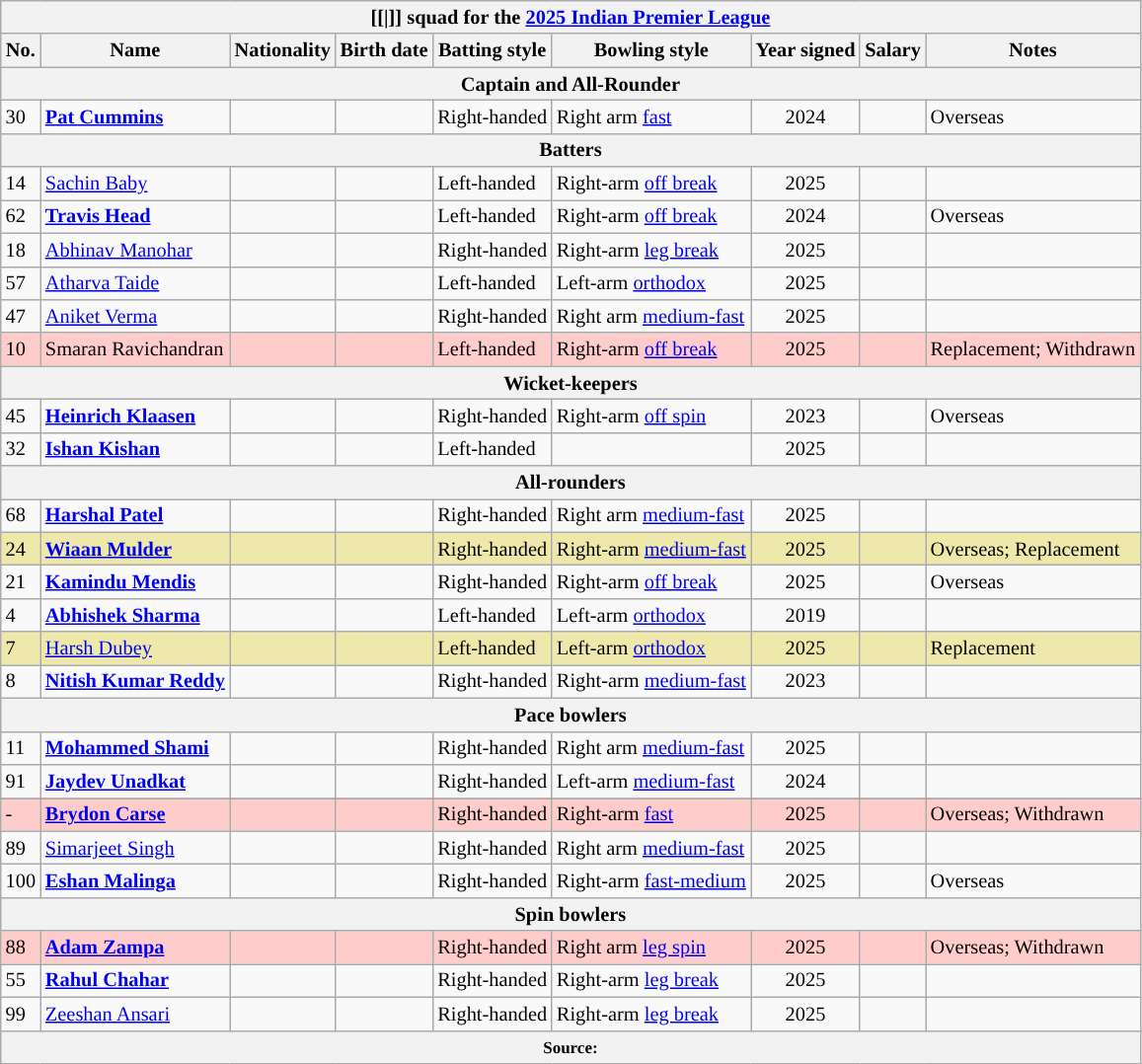<table class="wikitable" style="font-size:85%">
<tr>
<th colspan="9" style="background:#"><span>[[|<span></span>]] squad for the <a href='#'><span>2025 Indian Premier League</span></a></span></th>
</tr>
<tr>
<th>No.</th>
<th>Name</th>
<th>Nationality</th>
<th>Birth date</th>
<th>Batting style</th>
<th>Bowling style</th>
<th>Year signed</th>
<th>Salary</th>
<th>Notes</th>
</tr>
<tr>
<th colspan="9">Captain and All-Rounder</th>
</tr>
<tr>
<td>30</td>
<td><strong><a href='#'>Pat Cummins</a></strong></td>
<td></td>
<td></td>
<td>Right-handed</td>
<td>Right arm <a href='#'>fast</a></td>
<td style="text-align:center;">2024</td>
<td style="text-align:right;"></td>
<td>Overseas</td>
</tr>
<tr>
<th colspan="9">Batters</th>
</tr>
<tr>
<td>14</td>
<td><a href='#'>Sachin Baby</a></td>
<td></td>
<td></td>
<td>Left-handed</td>
<td>Right-arm <a href='#'>off break</a></td>
<td style="text-align:center;">2025</td>
<td style="text-align:right;"></td>
<td></td>
</tr>
<tr>
<td>62</td>
<td><strong><a href='#'>Travis Head</a></strong></td>
<td></td>
<td></td>
<td>Left-handed</td>
<td>Right-arm <a href='#'>off break</a></td>
<td style="text-align:center;">2024</td>
<td style="text-align:right;"></td>
<td>Overseas</td>
</tr>
<tr>
<td>18</td>
<td><a href='#'>Abhinav Manohar</a></td>
<td></td>
<td></td>
<td>Right-handed</td>
<td>Right-arm <a href='#'>leg break</a></td>
<td style="text-align:center;">2025</td>
<td style="text-align:right;"></td>
<td></td>
</tr>
<tr>
<td>57</td>
<td><a href='#'>Atharva Taide</a></td>
<td></td>
<td></td>
<td>Left-handed</td>
<td>Left-arm <a href='#'>orthodox</a></td>
<td style="text-align:center;">2025</td>
<td style="text-align:right;"></td>
<td></td>
</tr>
<tr>
<td>47</td>
<td><a href='#'>Aniket Verma</a></td>
<td></td>
<td></td>
<td>Right-handed</td>
<td>Right arm <a href='#'>medium-fast</a></td>
<td style="text-align:center;">2025</td>
<td style="text-align:right;"></td>
<td></td>
</tr>
<tr style="background:#FFCCCC;">
<td>10</td>
<td>Smaran Ravichandran</td>
<td></td>
<td></td>
<td>Left-handed</td>
<td>Right-arm <a href='#'>off break</a></td>
<td style="text-align:center;">2025</td>
<td style="text-align:right;"></td>
<td>Replacement; Withdrawn </td>
</tr>
<tr>
<th colspan="9">Wicket-keepers</th>
</tr>
<tr>
<td>45</td>
<td><strong><a href='#'>Heinrich Klaasen</a></strong></td>
<td></td>
<td></td>
<td>Right-handed</td>
<td>Right-arm <a href='#'>off spin</a></td>
<td style="text-align:center;">2023</td>
<td style="text-align:right;"></td>
<td>Overseas</td>
</tr>
<tr>
<td>32</td>
<td><strong><a href='#'>Ishan Kishan</a></strong></td>
<td></td>
<td></td>
<td>Left-handed</td>
<td></td>
<td style="text-align:center;">2025</td>
<td style="text-align:right;"></td>
<td></td>
</tr>
<tr>
<th colspan="9">All-rounders</th>
</tr>
<tr>
<td>68</td>
<td><strong><a href='#'>Harshal Patel</a></strong></td>
<td></td>
<td></td>
<td>Right-handed</td>
<td>Right arm <a href='#'>medium-fast</a></td>
<td style="text-align:center;">2025</td>
<td style="text-align:right;"></td>
<td></td>
</tr>
<tr style="background:#EEE8AA;">
<td>24</td>
<td><strong><a href='#'>Wiaan Mulder</a></strong></td>
<td></td>
<td></td>
<td>Right-handed</td>
<td>Right-arm <a href='#'>medium-fast</a></td>
<td style="text-align:center;">2025</td>
<td style="text-align:right;"></td>
<td>Overseas; Replacement </td>
</tr>
<tr>
<td>21</td>
<td><strong><a href='#'>Kamindu Mendis</a></strong></td>
<td></td>
<td></td>
<td>Right-handed</td>
<td>Right-arm <a href='#'>off break</a></td>
<td style="text-align:center;">2025</td>
<td style="text-align:right;"></td>
<td>Overseas</td>
</tr>
<tr>
<td>4</td>
<td><strong><a href='#'>Abhishek Sharma</a></strong></td>
<td></td>
<td></td>
<td>Left-handed</td>
<td>Left-arm <a href='#'>orthodox</a></td>
<td style="text-align:center;">2019</td>
<td style="text-align:right;"></td>
<td></td>
</tr>
<tr style="background:#EEE8AA;">
<td>7</td>
<td><a href='#'>Harsh Dubey</a></td>
<td></td>
<td></td>
<td>Left-handed</td>
<td>Left-arm <a href='#'>orthodox</a></td>
<td style="text-align:center;">2025</td>
<td style="text-align:right;"></td>
<td>Replacement </td>
</tr>
<tr>
<td>8</td>
<td><strong><a href='#'>Nitish Kumar Reddy</a></strong></td>
<td></td>
<td></td>
<td>Right-handed</td>
<td>Right-arm <a href='#'>medium-fast</a></td>
<td style="text-align:center;">2023</td>
<td style="text-align:right;"></td>
<td></td>
</tr>
<tr>
<th colspan="9">Pace bowlers</th>
</tr>
<tr>
<td>11</td>
<td><strong><a href='#'>Mohammed Shami</a></strong></td>
<td></td>
<td></td>
<td>Right-handed</td>
<td>Right arm <a href='#'>medium-fast</a></td>
<td style="text-align:center;">2025</td>
<td style="text-align:right;"></td>
<td></td>
</tr>
<tr>
<td>91</td>
<td><strong><a href='#'>Jaydev Unadkat</a></strong></td>
<td></td>
<td></td>
<td>Right-handed</td>
<td>Left-arm <a href='#'>medium-fast</a></td>
<td style="text-align:center;">2024</td>
<td style="text-align:right;"></td>
<td></td>
</tr>
<tr>
</tr>
<tr style="background:#FFCCCC;">
<td>-</td>
<td><strong><a href='#'>Brydon Carse</a></strong></td>
<td></td>
<td></td>
<td>Right-handed</td>
<td>Right-arm <a href='#'>fast</a></td>
<td style="text-align:center;">2025</td>
<td style="text-align:right;"></td>
<td>Overseas; Withdrawn </td>
</tr>
<tr>
<td>89</td>
<td><a href='#'>Simarjeet Singh</a></td>
<td></td>
<td></td>
<td>Right-handed</td>
<td>Right arm <a href='#'>medium-fast</a></td>
<td style="text-align:center;">2025</td>
<td style="text-align:right;"></td>
<td></td>
</tr>
<tr>
<td>100</td>
<td><strong><a href='#'>Eshan Malinga</a></strong></td>
<td></td>
<td></td>
<td>Right-handed</td>
<td>Right-arm <a href='#'>fast-medium</a></td>
<td style="text-align:center;">2025</td>
<td style="text-align:right;"></td>
<td>Overseas</td>
</tr>
<tr>
<th colspan="9">Spin bowlers</th>
</tr>
<tr style="background:#FFCCCC;">
<td>88</td>
<td><strong><a href='#'>Adam Zampa</a></strong></td>
<td></td>
<td></td>
<td>Right-handed</td>
<td>Right arm <a href='#'>leg spin</a></td>
<td style="text-align:center;">2025</td>
<td style="text-align:right;"></td>
<td>Overseas; Withdrawn </td>
</tr>
<tr>
<td>55</td>
<td><strong><a href='#'>Rahul Chahar</a></strong></td>
<td></td>
<td></td>
<td>Right-handed</td>
<td>Right-arm <a href='#'>leg break</a></td>
<td style="text-align:center;">2025</td>
<td style="text-align:right;"></td>
<td></td>
</tr>
<tr>
<td>99</td>
<td><a href='#'>Zeeshan Ansari</a></td>
<td></td>
<td></td>
<td>Right-handed</td>
<td>Right-arm <a href='#'>leg break</a></td>
<td style="text-align:center;">2025</td>
<td style="text-align:right;"></td>
<td></td>
</tr>
<tr>
<th colspan="9" style="text-align:center;"><small>Source: </small></th>
</tr>
</table>
